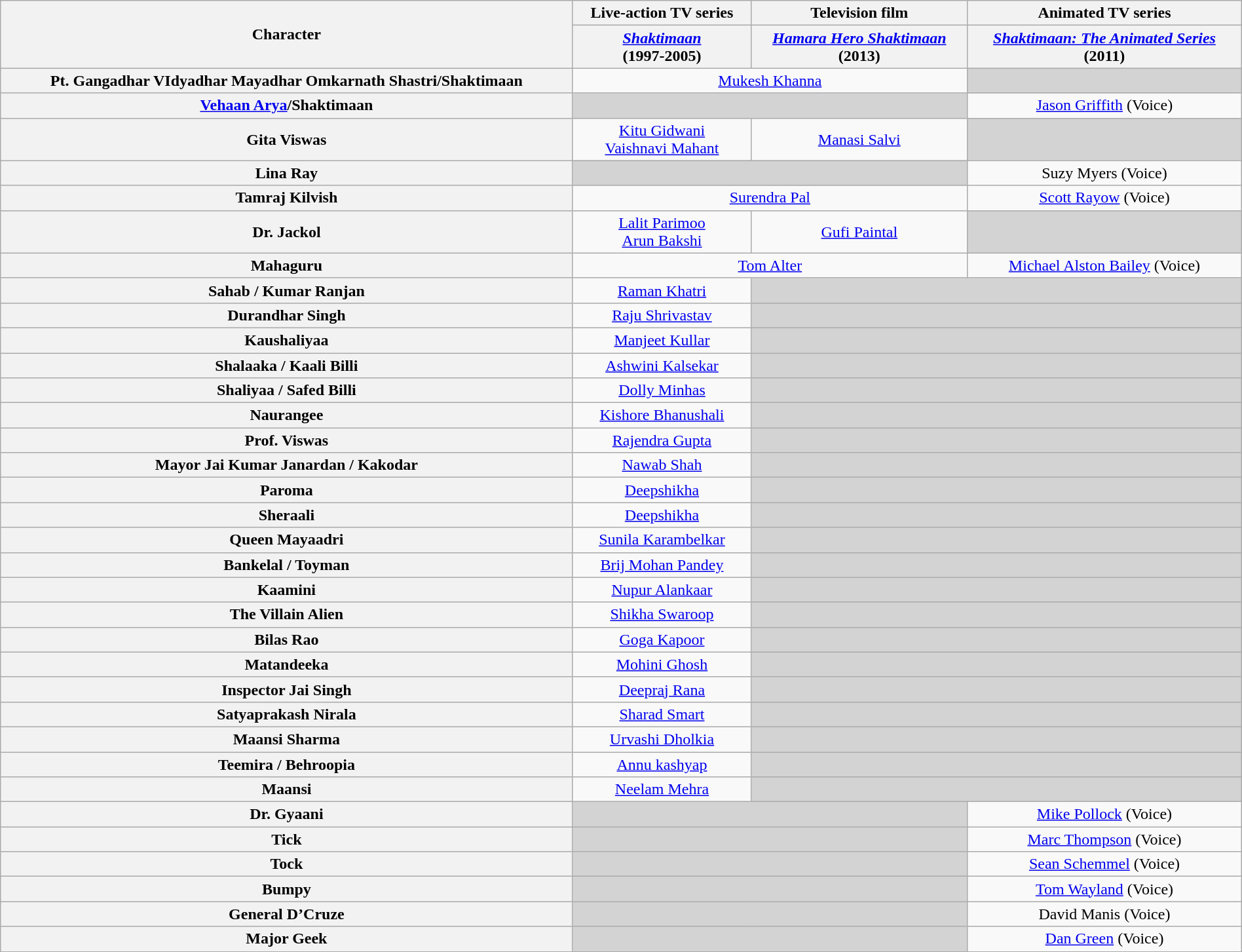<table class="wikitable"  style="text-align:center; width:100%;">
<tr>
<th rowspan="2">Character</th>
<th>Live-action TV series</th>
<th>Television film</th>
<th>Animated TV series</th>
</tr>
<tr>
<th width:10%;"><em><a href='#'>Shaktimaan</a></em> <br>(1997-2005)</th>
<th width:10%;"><em><a href='#'>Hamara Hero Shaktimaan</a></em> <br>(2013)</th>
<th width:10%;"><em><a href='#'>Shaktimaan: The Animated Series</a></em> <br>(2011)</th>
</tr>
<tr>
<th>Pt. Gangadhar VIdyadhar Mayadhar Omkarnath Shastri/Shaktimaan</th>
<td colspan="2"><a href='#'>Mukesh Khanna</a></td>
<td style="background:#d3d3d3;"></td>
</tr>
<tr>
<th><a href='#'>Vehaan Arya</a>/Shaktimaan</th>
<td colspan="2" style="background:#d3d3d3;"></td>
<td><a href='#'>Jason Griffith</a> (Voice)</td>
</tr>
<tr>
<th>Gita Viswas</th>
<td><a href='#'>Kitu Gidwani</a><br><a href='#'>Vaishnavi Mahant</a></td>
<td><a href='#'>Manasi Salvi</a></td>
<td style="background:#d3d3d3;"></td>
</tr>
<tr>
<th>Lina Ray</th>
<td colspan="2" style="background:#d3d3d3;"></td>
<td>Suzy Myers (Voice)</td>
</tr>
<tr>
<th>Tamraj Kilvish</th>
<td colspan="2"><a href='#'>Surendra Pal</a></td>
<td><a href='#'>Scott Rayow</a> (Voice)</td>
</tr>
<tr>
<th>Dr. Jackol</th>
<td><a href='#'>Lalit Parimoo</a><br><a href='#'>Arun Bakshi</a></td>
<td><a href='#'>Gufi Paintal</a></td>
<td style="background:#d3d3d3;"></td>
</tr>
<tr>
<th>Mahaguru</th>
<td colspan="2"><a href='#'>Tom Alter</a></td>
<td><a href='#'>Michael Alston Bailey</a> (Voice)</td>
</tr>
<tr>
<th>Sahab / Kumar Ranjan</th>
<td><a href='#'>Raman Khatri</a></td>
<td colspan="2" style="background:#d3d3d3;"></td>
</tr>
<tr>
<th>Durandhar Singh</th>
<td><a href='#'>Raju Shrivastav</a></td>
<td colspan="2" style="background:#d3d3d3;"></td>
</tr>
<tr>
<th>Kaushaliyaa</th>
<td><a href='#'>Manjeet Kullar</a></td>
<td colspan="2" style="background:#d3d3d3;"></td>
</tr>
<tr>
<th>Shalaaka / Kaali Billi</th>
<td><a href='#'>Ashwini Kalsekar</a></td>
<td colspan="2" style="background:#d3d3d3;"></td>
</tr>
<tr>
<th>Shaliyaa / Safed Billi</th>
<td><a href='#'>Dolly Minhas</a></td>
<td colspan="2" style="background:#d3d3d3;"></td>
</tr>
<tr>
<th>Naurangee</th>
<td><a href='#'>Kishore Bhanushali</a></td>
<td colspan="2" style="background:#d3d3d3;"></td>
</tr>
<tr>
<th>Prof. Viswas</th>
<td><a href='#'>Rajendra Gupta</a></td>
<td colspan="2" style="background:#d3d3d3;"></td>
</tr>
<tr>
<th>Mayor Jai Kumar Janardan / Kakodar</th>
<td><a href='#'>Nawab Shah</a></td>
<td colspan="2" style="background:#d3d3d3;"></td>
</tr>
<tr>
<th>Paroma</th>
<td><a href='#'>Deepshikha</a></td>
<td colspan="2" style="background:#d3d3d3;"></td>
</tr>
<tr>
<th>Sheraali</th>
<td><a href='#'>Deepshikha</a></td>
<td colspan="2" style="background:#d3d3d3;"></td>
</tr>
<tr>
<th>Queen Mayaadri</th>
<td><a href='#'>Sunila Karambelkar</a></td>
<td colspan="2" style="background:#d3d3d3;"></td>
</tr>
<tr>
<th>Bankelal / Toyman</th>
<td><a href='#'>Brij Mohan Pandey</a></td>
<td colspan="2" style="background:#d3d3d3;"></td>
</tr>
<tr>
<th>Kaamini</th>
<td><a href='#'>Nupur Alankaar</a></td>
<td colspan="2" style="background:#d3d3d3;"></td>
</tr>
<tr>
<th>The Villain Alien</th>
<td><a href='#'>Shikha Swaroop</a></td>
<td colspan="2" style="background:#d3d3d3;"></td>
</tr>
<tr>
<th>Bilas Rao</th>
<td><a href='#'>Goga Kapoor</a></td>
<td colspan="2" style="background:#d3d3d3;"></td>
</tr>
<tr>
<th>Matandeeka</th>
<td><a href='#'>Mohini Ghosh</a></td>
<td colspan="2" style="background:#d3d3d3;"></td>
</tr>
<tr>
<th>Inspector Jai Singh</th>
<td><a href='#'>Deepraj Rana</a></td>
<td colspan="2" style="background:#d3d3d3;"></td>
</tr>
<tr>
<th>Satyaprakash Nirala</th>
<td><a href='#'>Sharad Smart</a></td>
<td colspan="2" style="background:#d3d3d3;"></td>
</tr>
<tr>
<th>Maansi Sharma</th>
<td><a href='#'>Urvashi Dholkia</a></td>
<td colspan="2" style="background:#d3d3d3;"></td>
</tr>
<tr>
<th>Teemira / Behroopia</th>
<td><a href='#'>Annu kashyap</a></td>
<td colspan="2" style="background:#d3d3d3;"></td>
</tr>
<tr>
<th>Maansi</th>
<td><a href='#'>Neelam Mehra</a></td>
<td colspan="2" style="background:#d3d3d3;"></td>
</tr>
<tr>
<th>Dr. Gyaani</th>
<td colspan="2" style="background:#d3d3d3;"></td>
<td><a href='#'>Mike Pollock</a> (Voice)</td>
</tr>
<tr>
<th>Tick</th>
<td colspan="2" style="background:#d3d3d3;"></td>
<td><a href='#'>Marc Thompson</a> (Voice)</td>
</tr>
<tr>
<th>Tock</th>
<td colspan="2" style="background:#d3d3d3;"></td>
<td><a href='#'>Sean Schemmel</a> (Voice)</td>
</tr>
<tr>
<th>Bumpy</th>
<td colspan="2" style="background:#d3d3d3;"></td>
<td><a href='#'>Tom Wayland</a> (Voice)</td>
</tr>
<tr>
<th>General D’Cruze</th>
<td colspan="2" style="background:#d3d3d3;"></td>
<td>David Manis (Voice)</td>
</tr>
<tr>
<th>Major Geek</th>
<td colspan="2" style="background:#d3d3d3;"></td>
<td><a href='#'>Dan Green</a> (Voice)</td>
</tr>
</table>
